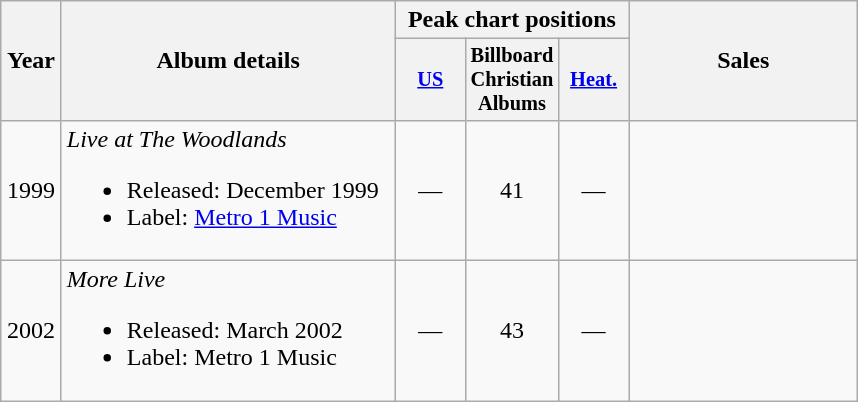<table class="wikitable" style="text-align:center;">
<tr>
<th rowspan="2" width="33">Year</th>
<th rowspan="2" width="215">Album details</th>
<th colspan="3">Peak chart positions</th>
<th rowspan="2" width="145">Sales</th>
</tr>
<tr>
<th style="width:3em;font-size:85%"><a href='#'>US</a></th>
<th style="width:3em;font-size:85%">Billboard Christian Albums</th>
<th style="width:3em;font-size:85%"><a href='#'>Heat.</a></th>
</tr>
<tr>
<td>1999</td>
<td align="left"><em>Live at The Woodlands</em><br><ul><li>Released: December 1999</li><li>Label: <a href='#'>Metro 1 Music</a></li></ul></td>
<td>—</td>
<td>41</td>
<td>—</td>
<td></td>
</tr>
<tr>
<td>2002</td>
<td align="left"><em>More Live</em><br><ul><li>Released: March 2002</li><li>Label: Metro 1 Music</li></ul></td>
<td>—</td>
<td>43</td>
<td>—</td>
<td></td>
</tr>
</table>
